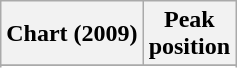<table class="wikitable sortable">
<tr>
<th align="left">Chart (2009)</th>
<th align="center">Peak<br>position</th>
</tr>
<tr>
</tr>
<tr>
</tr>
<tr>
</tr>
</table>
